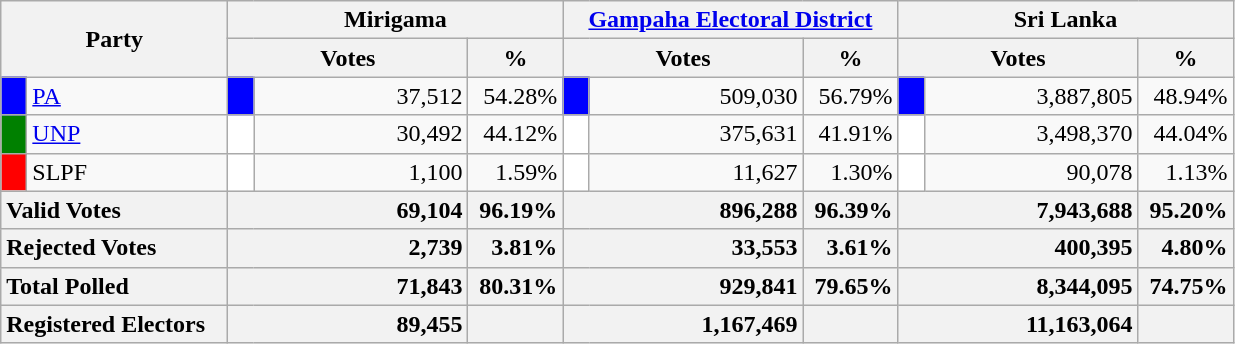<table class="wikitable">
<tr>
<th colspan="2" width="144px"rowspan="2">Party</th>
<th colspan="3" width="216px">Mirigama</th>
<th colspan="3" width="216px"><a href='#'>Gampaha Electoral District</a></th>
<th colspan="3" width="216px">Sri Lanka</th>
</tr>
<tr>
<th colspan="2" width="144px">Votes</th>
<th>%</th>
<th colspan="2" width="144px">Votes</th>
<th>%</th>
<th colspan="2" width="144px">Votes</th>
<th>%</th>
</tr>
<tr>
<td style="background-color:blue;" width="10px"></td>
<td style="text-align:left;"><a href='#'>PA</a></td>
<td style="background-color:blue;" width="10px"></td>
<td style="text-align:right;">37,512</td>
<td style="text-align:right;">54.28%</td>
<td style="background-color:blue;" width="10px"></td>
<td style="text-align:right;">509,030</td>
<td style="text-align:right;">56.79%</td>
<td style="background-color:blue;" width="10px"></td>
<td style="text-align:right;">3,887,805</td>
<td style="text-align:right;">48.94%</td>
</tr>
<tr>
<td style="background-color:green;" width="10px"></td>
<td style="text-align:left;"><a href='#'>UNP</a></td>
<td style="background-color:white;" width="10px"></td>
<td style="text-align:right;">30,492</td>
<td style="text-align:right;">44.12%</td>
<td style="background-color:white;" width="10px"></td>
<td style="text-align:right;">375,631</td>
<td style="text-align:right;">41.91%</td>
<td style="background-color:white;" width="10px"></td>
<td style="text-align:right;">3,498,370</td>
<td style="text-align:right;">44.04%</td>
</tr>
<tr>
<td style="background-color:red;" width="10px"></td>
<td style="text-align:left;">SLPF</td>
<td style="background-color:white;" width="10px"></td>
<td style="text-align:right;">1,100</td>
<td style="text-align:right;">1.59%</td>
<td style="background-color:white;" width="10px"></td>
<td style="text-align:right;">11,627</td>
<td style="text-align:right;">1.30%</td>
<td style="background-color:white;" width="10px"></td>
<td style="text-align:right;">90,078</td>
<td style="text-align:right;">1.13%</td>
</tr>
<tr>
<th colspan="2" width="144px"style="text-align:left;">Valid Votes</th>
<th style="text-align:right;"colspan="2" width="144px">69,104</th>
<th style="text-align:right;">96.19%</th>
<th style="text-align:right;"colspan="2" width="144px">896,288</th>
<th style="text-align:right;">96.39%</th>
<th style="text-align:right;"colspan="2" width="144px">7,943,688</th>
<th style="text-align:right;">95.20%</th>
</tr>
<tr>
<th colspan="2" width="144px"style="text-align:left;">Rejected Votes</th>
<th style="text-align:right;"colspan="2" width="144px">2,739</th>
<th style="text-align:right;">3.81%</th>
<th style="text-align:right;"colspan="2" width="144px">33,553</th>
<th style="text-align:right;">3.61%</th>
<th style="text-align:right;"colspan="2" width="144px">400,395</th>
<th style="text-align:right;">4.80%</th>
</tr>
<tr>
<th colspan="2" width="144px"style="text-align:left;">Total Polled</th>
<th style="text-align:right;"colspan="2" width="144px">71,843</th>
<th style="text-align:right;">80.31%</th>
<th style="text-align:right;"colspan="2" width="144px">929,841</th>
<th style="text-align:right;">79.65%</th>
<th style="text-align:right;"colspan="2" width="144px">8,344,095</th>
<th style="text-align:right;">74.75%</th>
</tr>
<tr>
<th colspan="2" width="144px"style="text-align:left;">Registered Electors</th>
<th style="text-align:right;"colspan="2" width="144px">89,455</th>
<th></th>
<th style="text-align:right;"colspan="2" width="144px">1,167,469</th>
<th></th>
<th style="text-align:right;"colspan="2" width="144px">11,163,064</th>
<th></th>
</tr>
</table>
